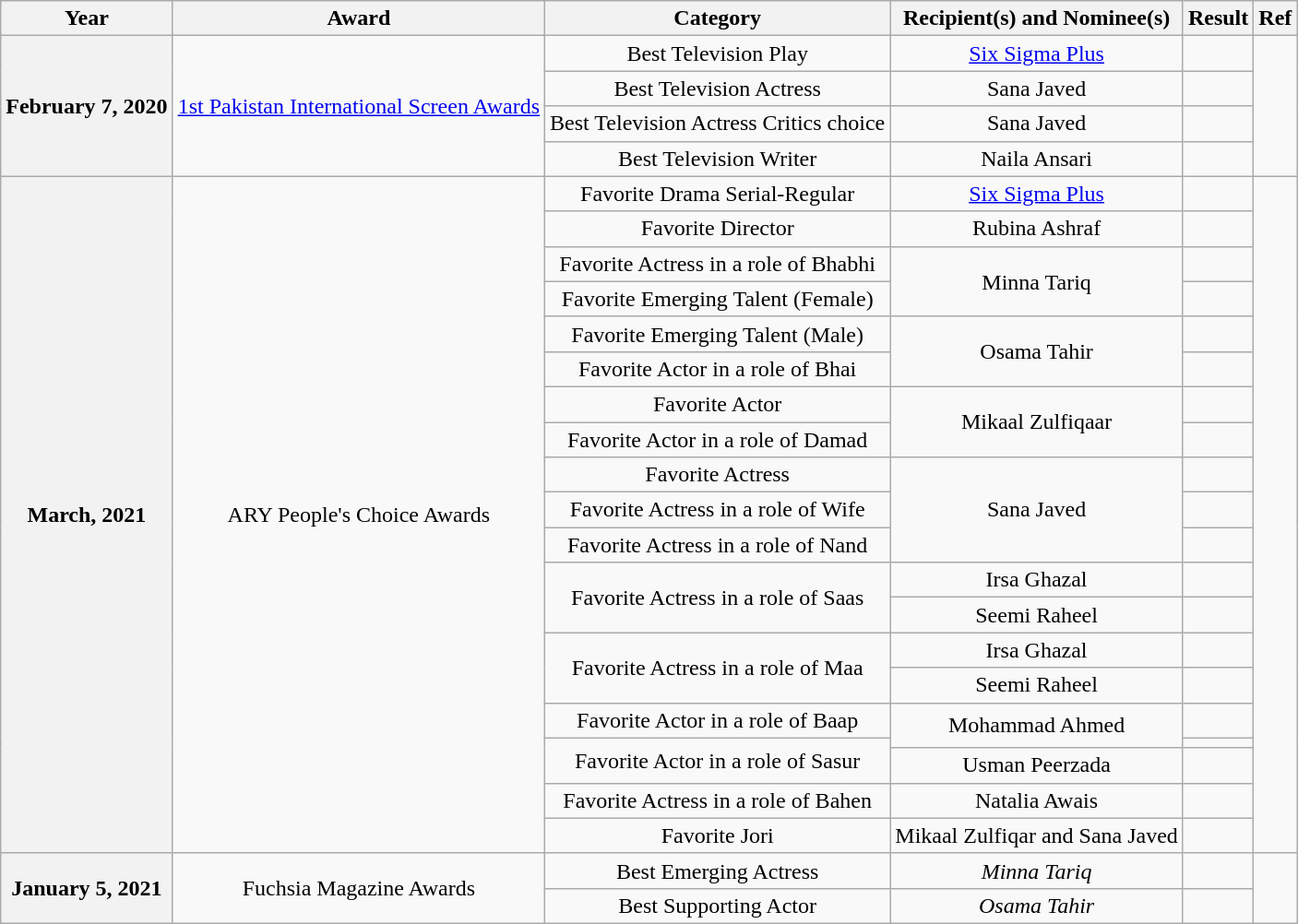<table class="wikitable" style="text-align:center">
<tr>
<th>Year</th>
<th>Award</th>
<th>Category</th>
<th>Recipient(s) and Nominee(s)</th>
<th>Result</th>
<th>Ref</th>
</tr>
<tr>
<th rowspan=4>February 7, 2020</th>
<td rowspan=4><a href='#'>1st Pakistan International Screen Awards</a></td>
<td>Best Television Play</td>
<td><a href='#'>Six Sigma Plus</a></td>
<td></td>
<td rowspan=4></td>
</tr>
<tr>
<td>Best Television Actress</td>
<td>Sana Javed</td>
<td></td>
</tr>
<tr>
<td>Best Television Actress Critics choice</td>
<td>Sana Javed</td>
<td></td>
</tr>
<tr>
<td>Best Television Writer</td>
<td>Naila Ansari</td>
<td></td>
</tr>
<tr>
<th rowspan=20>March, 2021</th>
<td rowspan=20>ARY People's Choice Awards</td>
<td>Favorite Drama Serial-Regular</td>
<td><a href='#'>Six Sigma Plus</a></td>
<td></td>
<td rowspan =20></td>
</tr>
<tr>
<td>Favorite Director</td>
<td>Rubina Ashraf</td>
<td></td>
</tr>
<tr>
<td>Favorite Actress in a role of Bhabhi</td>
<td rowspan=2>Minna Tariq</td>
<td></td>
</tr>
<tr>
<td>Favorite Emerging Talent (Female)</td>
<td></td>
</tr>
<tr>
<td>Favorite Emerging Talent (Male)</td>
<td rowspan =2>Osama Tahir</td>
<td></td>
</tr>
<tr>
<td>Favorite Actor in a role of Bhai</td>
<td></td>
</tr>
<tr>
<td>Favorite Actor</td>
<td rowspan=2>Mikaal Zulfiqaar</td>
<td></td>
</tr>
<tr>
<td>Favorite Actor in a role of Damad</td>
<td></td>
</tr>
<tr>
<td>Favorite Actress</td>
<td rowspan =3>Sana Javed</td>
<td></td>
</tr>
<tr>
<td>Favorite Actress in a role of Wife</td>
<td></td>
</tr>
<tr>
<td>Favorite Actress in a role of Nand</td>
<td></td>
</tr>
<tr>
<td rowspan= 2>Favorite Actress in a role of Saas</td>
<td>Irsa Ghazal</td>
<td></td>
</tr>
<tr>
<td>Seemi Raheel</td>
<td></td>
</tr>
<tr>
<td rowspan= 2>Favorite Actress in a role of Maa</td>
<td>Irsa Ghazal</td>
<td></td>
</tr>
<tr>
<td>Seemi Raheel</td>
<td></td>
</tr>
<tr>
<td>Favorite Actor in a role of Baap</td>
<td rowspan =2>Mohammad Ahmed</td>
<td></td>
</tr>
<tr>
<td rowspan= 2>Favorite Actor in a role of Sasur</td>
<td></td>
</tr>
<tr>
<td>Usman Peerzada</td>
<td></td>
</tr>
<tr>
<td>Favorite Actress in a role of Bahen</td>
<td>Natalia Awais</td>
<td></td>
</tr>
<tr>
<td>Favorite Jori</td>
<td>Mikaal Zulfiqar and Sana Javed</td>
<td></td>
</tr>
<tr>
<th rowspan="2">January 5, 2021</th>
<td rowspan="2">Fuchsia Magazine Awards</td>
<td>Best Emerging Actress</td>
<td><em>Minna Tariq</em></td>
<td></td>
<td rowspan="2"></td>
</tr>
<tr>
<td>Best Supporting Actor</td>
<td><em>Osama Tahir</em></td>
<td></td>
</tr>
</table>
